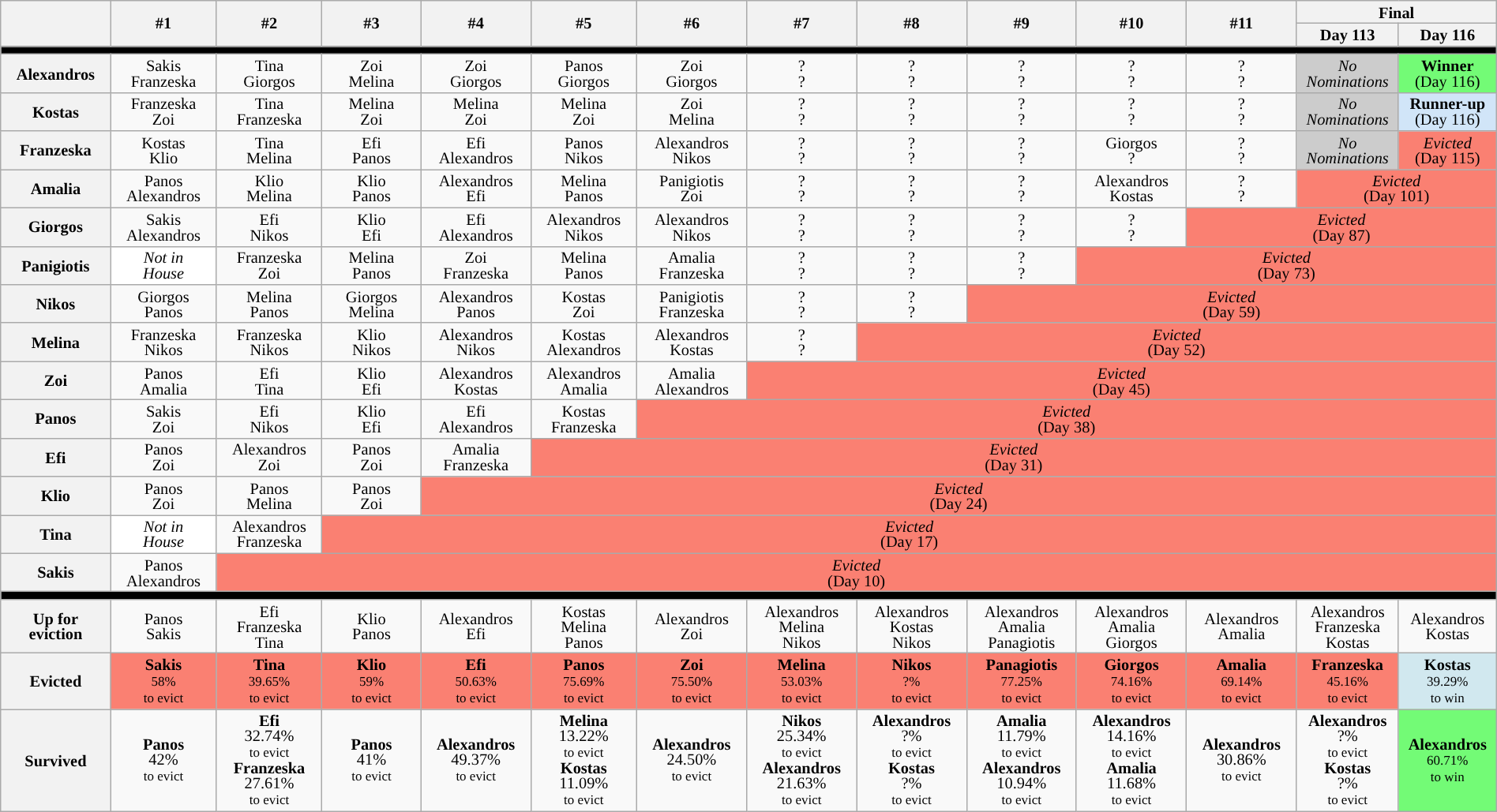<table class="wikitable" style="text-align:center; font-size:85%; line-height:13px; width:100%">
<tr>
<th style="width:5%" rowspan="2"></th>
<th style="width:5%" rowspan="2">#1</th>
<th style="width:5%" rowspan="2">#2</th>
<th style="width:5%" rowspan="2">#3</th>
<th style="width:5%" rowspan="2">#4</th>
<th style="width:5%" rowspan="2">#5</th>
<th style="width:5%" rowspan="2">#6</th>
<th style="width:5%" rowspan="2">#7</th>
<th style="width:5%" rowspan="2">#8</th>
<th style="width:5%" rowspan="2">#9</th>
<th style="width:5%" rowspan="2">#10</th>
<th style="width:5%" rowspan="2">#11</th>
<th style="width:5%" colspan="2">Final</th>
</tr>
<tr>
<th>Day 113</th>
<th>Day 116</th>
</tr>
<tr>
<th colspan="14" style="background:black;"></th>
</tr>
<tr>
<th>Alexandros</th>
<td>Sakis<br>Franzeska</td>
<td>Tina<br>Giorgos</td>
<td>Zoi<br>Melina</td>
<td>Zoi<br>Giorgos</td>
<td>Panos<br>Giorgos</td>
<td>Zoi<br>Giorgos</td>
<td>?<br>?</td>
<td>?<br>?</td>
<td>?<br>?</td>
<td>?<br>?</td>
<td>?<br>?</td>
<td style="background:#CCCCCC;"><em>No<br>Nominations</em></td>
<td style="background:#73FB76"><strong>Winner</strong><br>(Day 116)</td>
</tr>
<tr>
<th>Kostas</th>
<td>Franzeska<br>Zoi</td>
<td>Tina<br>Franzeska</td>
<td>Melina<br>Zoi</td>
<td>Melina<br>Zoi</td>
<td>Melina<br>Zoi</td>
<td>Zoi<br>Melina</td>
<td>?<br>?</td>
<td>?<br>?</td>
<td>?<br>?</td>
<td>?<br>?</td>
<td>?<br>?</td>
<td style="background:#CCCCCC;"><em>No<br>Nominations</em></td>
<td style="background:#d1e5f8"><strong>Runner-up</strong><br>(Day 116)</td>
</tr>
<tr>
<th>Franzeska</th>
<td>Kostas<br>Klio</td>
<td>Tina<br>Melina</td>
<td>Efi<br>Panos</td>
<td>Efi<br>Alexandros</td>
<td>Panos<br>Nikos</td>
<td>Alexandros<br>Nikos</td>
<td>?<br>?</td>
<td>?<br>?</td>
<td>?<br>?</td>
<td>Giorgos<br>?</td>
<td>?<br>?</td>
<td style="background:#CCCCCC;"><em>No<br>Nominations</em></td>
<td style="background:salmon;"><em>Evicted</em><br>(Day 115)</td>
</tr>
<tr>
<th>Amalia</th>
<td>Panos<br>Alexandros</td>
<td>Klio<br>Melina</td>
<td>Klio<br>Panos</td>
<td>Alexandros<br>Efi</td>
<td>Melina<br>Panos</td>
<td>Panigiotis<br>Zoi</td>
<td>?<br>?</td>
<td>?<br>?</td>
<td>?<br>?</td>
<td>Alexandros<br>Kostas</td>
<td>?<br>?</td>
<td colspan="2" style="background:salmon;"><em>Evicted</em><br>(Day 101)</td>
</tr>
<tr>
<th>Giorgos</th>
<td>Sakis<br>Alexandros</td>
<td>Efi<br>Nikos</td>
<td>Klio<br>Efi</td>
<td>Efi<br>Alexandros</td>
<td>Alexandros<br>Nikos</td>
<td>Alexandros<br>Nikos</td>
<td>?<br>?</td>
<td>?<br>?</td>
<td>?<br>?</td>
<td>?<br>?</td>
<td colspan="3" style="background:salmon; "><em>Evicted</em><br>(Day 87)</td>
</tr>
<tr>
<th>Panigiotis</th>
<td style="background:white"><em>Not in<br>House</em></td>
<td>Franzeska<br>Zoi</td>
<td>Melina<br>Panos</td>
<td>Zoi<br>Franzeska</td>
<td>Melina<br>Panos</td>
<td>Amalia<br>Franzeska</td>
<td>?<br>?</td>
<td>?<br>?</td>
<td>?<br>?</td>
<td colspan="4" style="background:salmon;"><em>Evicted</em><br>(Day 73)</td>
</tr>
<tr>
<th>Nikos</th>
<td>Giorgos<br>Panos</td>
<td>Melina<br>Panos</td>
<td>Giorgos<br>Melina</td>
<td>Alexandros<br>Panos</td>
<td>Kostas<br>Zoi</td>
<td>Panigiotis<br>Franzeska</td>
<td>?<br>?</td>
<td>?<br>?</td>
<td colspan="5" style="background:salmon;"><em>Evicted</em><br>(Day 59)</td>
</tr>
<tr>
<th>Melina</th>
<td>Franzeska<br>Nikos</td>
<td>Franzeska<br>Nikos</td>
<td>Klio<br>Nikos</td>
<td>Alexandros<br>Nikos</td>
<td>Kostas<br>Alexandros</td>
<td>Alexandros<br>Kostas</td>
<td>?<br>?</td>
<td colspan="6" style="background:salmon;"><em>Evicted</em><br>(Day 52)</td>
</tr>
<tr>
<th>Zoi</th>
<td>Panos<br>Amalia</td>
<td>Efi<br>Tina</td>
<td>Klio<br>Efi</td>
<td>Alexandros<br>Kostas</td>
<td>Alexandros<br>Amalia</td>
<td>Amalia<br>Alexandros</td>
<td colspan="7" style="background:salmon;"><em>Evicted</em><br>(Day 45)</td>
</tr>
<tr>
<th>Panos</th>
<td>Sakis<br>Zoi</td>
<td>Efi<br>Nikos</td>
<td>Klio<br>Efi</td>
<td>Efi<br>Alexandros</td>
<td>Kostas<br>Franzeska</td>
<td colspan="8" style="background:salmon;"><em>Evicted</em><br>(Day 38)</td>
</tr>
<tr>
<th>Efi</th>
<td>Panos<br>Zoi</td>
<td>Alexandros<br>Zoi</td>
<td>Panos<br>Zoi</td>
<td>Amalia<br>Franzeska</td>
<td colspan="9" style="background:salmon;"><em>Evicted</em><br>(Day 31)</td>
</tr>
<tr>
<th>Klio</th>
<td>Panos<br>Zoi</td>
<td>Panos<br>Melina</td>
<td>Panos<br>Zoi</td>
<td colspan="10" style="background:salmon;"><em>Evicted</em><br>(Day 24)</td>
</tr>
<tr>
<th>Tina</th>
<td style="background:white"><em>Not in<br>House</em></td>
<td>Alexandros<br>Franzeska</td>
<td colspan="11" style="background:salmon;"><em>Evicted</em><br>(Day 17)</td>
</tr>
<tr>
<th>Sakis</th>
<td>Panos<br>Alexandros</td>
<td colspan="12" style="background:salmon;"><em>Evicted</em><br>(Day 10)</td>
</tr>
<tr>
<td colspan="14" style="background:black;"></td>
</tr>
<tr>
<th>Up for<br>eviction</th>
<td>Panos<br>Sakis</td>
<td>Efi<br>Franzeska<br>Tina</td>
<td>Klio<br>Panos</td>
<td>Alexandros<br>Efi</td>
<td>Kostas<br>Melina<br>Panos</td>
<td>Alexandros<br>Zoi</td>
<td>Alexandros<br>Melina<br>Nikos</td>
<td>Alexandros<br>Kostas<br>Nikos</td>
<td>Alexandros<br>Amalia<br>Panagiotis</td>
<td>Alexandros<br>Amalia<br>Giorgos</td>
<td>Alexandros<br>Amalia</td>
<td>Alexandros<br>Franzeska<br>Kostas</td>
<td>Alexandros<br>Kostas</td>
</tr>
<tr>
<th>Evicted</th>
<td style="background:salmon"><strong>Sakis</strong><br><small>58%<br>to evict<br></small></td>
<td style="background:salmon"><strong>Tina</strong><br><small>39.65%<br>to evict<br></small></td>
<td style="background:salmon"><strong>Klio</strong><br><small>59%<br>to evict<br></small></td>
<td style="background:salmon"><strong>Efi</strong><br><small>50.63%<br>to evict<br></small></td>
<td style="background:salmon"><strong>Panos</strong><br><small>75.69%<br>to evict<br></small></td>
<td style="background:salmon"><strong>Zoi</strong><br><small>75.50%<br>to evict<br></small></td>
<td style="background:salmon"><strong>Melina</strong><br><small>53.03%<br>to evict<br></small></td>
<td style="background:salmon"><strong>Nikos</strong><br><small>?%<br>to evict<br></small></td>
<td style="background:salmon"><strong>Panagiotis</strong><br><small>77.25%<br>to evict<br></small></td>
<td style="background:salmon"><strong>Giorgos</strong><br><small>74.16%<br>to evict<br></small></td>
<td style="background:salmon"><strong>Amalia</strong><br><small>69.14%<br>to evict<br></small></td>
<td style="background:salmon"><strong>Franzeska</strong><br><small>45.16%<br>to evict<br></small></td>
<td style="background:#D1E8EF"><strong>Kostas</strong><br><small>39.29%<br>to win<br></small></td>
</tr>
<tr>
<th>Survived</th>
<td><strong>Panos</strong><br>42%<br><small>to evict</small></td>
<td><strong>Efi</strong><br>32.74%<br><small>to evict</small><br><strong>Franzeska</strong><br>27.61%<br><small>to evict</small></td>
<td><strong>Panos</strong><br>41%<br><small>to evict</small></td>
<td><strong>Alexandros</strong><br>49.37%<br><small>to evict</small></td>
<td><strong>Melina</strong><br>13.22%<br><small>to evict</small><br><strong>Kostas</strong><br>11.09%<br><small>to evict</small></td>
<td><strong>Alexandros</strong><br>24.50%<br><small>to evict</small></td>
<td><strong>Nikos</strong><br>25.34%<br><small>to evict</small><br><strong>Alexandros</strong><br>21.63%<br><small>to evict</small></td>
<td><strong>Alexandros</strong><br>?%<br><small>to evict</small><br><strong>Kostas</strong><br>?%<br><small> to evict</small></td>
<td><strong>Amalia</strong><br>11.79%<br><small> to evict</small><br><strong>Alexandros</strong><br>10.94%<br><small>to evict</small></td>
<td><strong>Alexandros</strong><br>14.16%<br><small> to evict</small><br><strong>Amalia</strong><br>11.68%<br><small>to evict</small></td>
<td><strong>Alexandros</strong><br>30.86%<br><small>to evict</small></td>
<td><strong>Alexandros</strong><br>?%<br><small>to evict</small><br><strong>Kostas</strong><br>?%<br><small>to evict</small></td>
<td style="background:#73FB76"><strong>Alexandros </strong><br><small>60.71%<br>to win<br></small></td>
</tr>
</table>
